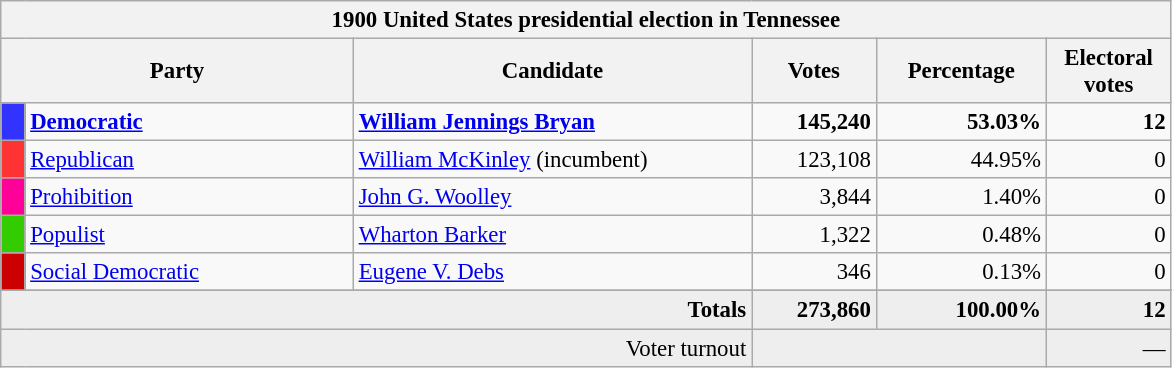<table class="wikitable" style="font-size: 95%;">
<tr>
<th colspan="6">1900 United States presidential election in Tennessee</th>
</tr>
<tr>
<th colspan="2" style="width: 15em">Party</th>
<th style="width: 17em">Candidate</th>
<th style="width: 5em">Votes</th>
<th style="width: 7em">Percentage</th>
<th style="width: 5em">Electoral votes</th>
</tr>
<tr>
<th style="background-color:#3333FF; width: 3px"></th>
<td style="width: 130px"><strong><a href='#'>Democratic</a></strong></td>
<td><strong><a href='#'>William Jennings Bryan</a></strong></td>
<td align="right"><strong>145,240</strong></td>
<td align="right"><strong>53.03%</strong></td>
<td align="right"><strong>12</strong></td>
</tr>
<tr>
<th style="background-color:#FF3333; width: 3px"></th>
<td style="width: 130px"><a href='#'>Republican</a></td>
<td><a href='#'>William McKinley</a> (incumbent)</td>
<td align="right">123,108</td>
<td align="right">44.95%</td>
<td align="right">0</td>
</tr>
<tr>
<th style="background-color:#f09; width: 3px"></th>
<td style="width: 130px"><a href='#'>Prohibition</a></td>
<td><a href='#'>John G. Woolley</a></td>
<td align="right">3,844</td>
<td align="right">1.40%</td>
<td align="right">0</td>
</tr>
<tr>
<th style="background-color:#3c0; width: 3px"></th>
<td style="width: 130px"><a href='#'>Populist</a></td>
<td><a href='#'>Wharton Barker</a></td>
<td align="right">1,322</td>
<td align="right">0.48%</td>
<td align="right">0</td>
</tr>
<tr>
<th style="background-color:#c00; width: 3px"></th>
<td style="width: 130px"><a href='#'>Social Democratic</a></td>
<td><a href='#'>Eugene V. Debs</a></td>
<td align="right">346</td>
<td align="right">0.13%</td>
<td align="right">0</td>
</tr>
<tr>
</tr>
<tr bgcolor="#EEEEEE">
<td colspan="3" align="right"><strong>Totals</strong></td>
<td align="right"><strong>273,860</strong></td>
<td align="right"><strong>100.00%</strong></td>
<td align="right"><strong>12</strong></td>
</tr>
<tr bgcolor="#EEEEEE">
<td colspan="3" align="right">Voter turnout</td>
<td colspan="2" align="right"></td>
<td align="right">—</td>
</tr>
</table>
